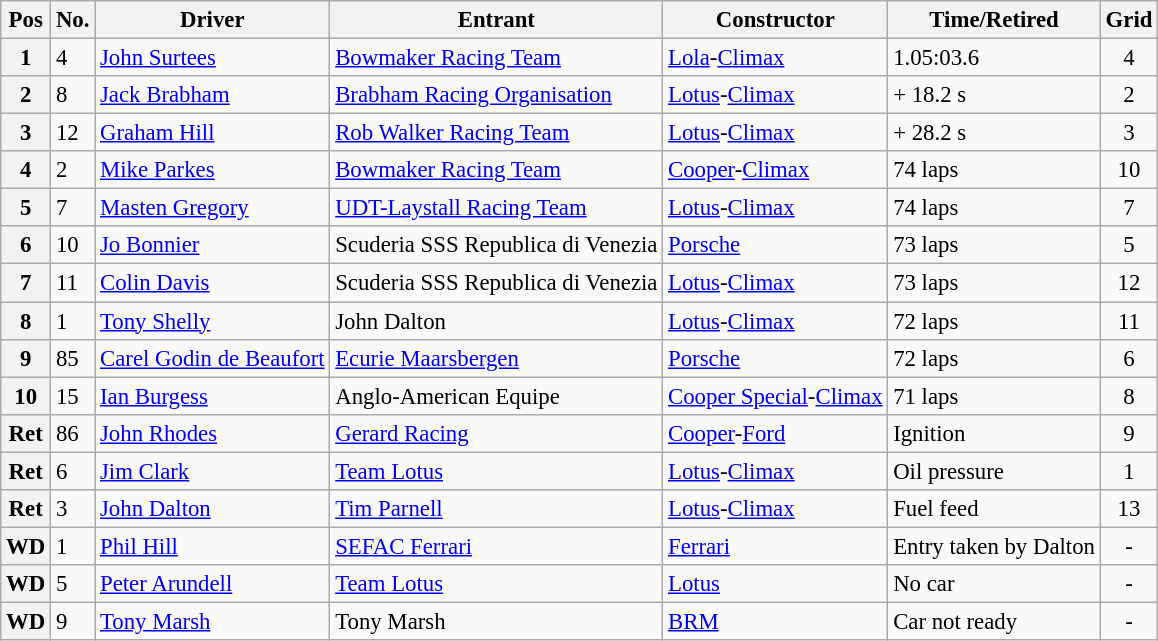<table class="wikitable" style="font-size: 95%;">
<tr>
<th>Pos</th>
<th>No.</th>
<th>Driver</th>
<th>Entrant</th>
<th>Constructor</th>
<th>Time/Retired</th>
<th>Grid</th>
</tr>
<tr>
<th>1</th>
<td>4</td>
<td> <a href='#'>John Surtees</a></td>
<td><a href='#'>Bowmaker Racing Team</a></td>
<td><a href='#'>Lola</a>-<a href='#'>Climax</a></td>
<td>1.05:03.6</td>
<td style="text-align:center">4</td>
</tr>
<tr>
<th>2</th>
<td>8</td>
<td> <a href='#'>Jack Brabham</a></td>
<td><a href='#'>Brabham Racing Organisation</a></td>
<td><a href='#'>Lotus</a>-<a href='#'>Climax</a></td>
<td>+ 18.2 s</td>
<td style="text-align:center">2</td>
</tr>
<tr>
<th>3</th>
<td>12</td>
<td> <a href='#'>Graham Hill</a></td>
<td><a href='#'>Rob Walker Racing Team</a></td>
<td><a href='#'>Lotus</a>-<a href='#'>Climax</a></td>
<td>+ 28.2 s</td>
<td style="text-align:center">3</td>
</tr>
<tr>
<th>4</th>
<td>2</td>
<td> <a href='#'>Mike Parkes</a></td>
<td><a href='#'>Bowmaker Racing Team</a></td>
<td><a href='#'>Cooper</a>-<a href='#'>Climax</a></td>
<td>74 laps</td>
<td style="text-align:center">10</td>
</tr>
<tr>
<th>5</th>
<td>7</td>
<td> <a href='#'>Masten Gregory</a></td>
<td><a href='#'>UDT-Laystall Racing Team</a></td>
<td><a href='#'>Lotus</a>-<a href='#'>Climax</a></td>
<td>74 laps</td>
<td style="text-align:center">7</td>
</tr>
<tr>
<th>6</th>
<td>10</td>
<td> <a href='#'>Jo Bonnier</a></td>
<td>Scuderia SSS Republica di Venezia</td>
<td><a href='#'>Porsche</a></td>
<td>73 laps</td>
<td style="text-align:center">5</td>
</tr>
<tr>
<th>7</th>
<td>11</td>
<td> <a href='#'>Colin Davis</a></td>
<td>Scuderia SSS Republica di Venezia</td>
<td><a href='#'>Lotus</a>-<a href='#'>Climax</a></td>
<td>73 laps</td>
<td style="text-align:center">12</td>
</tr>
<tr>
<th>8</th>
<td>1</td>
<td> <a href='#'>Tony Shelly</a></td>
<td>John Dalton</td>
<td><a href='#'>Lotus</a>-<a href='#'>Climax</a></td>
<td>72 laps</td>
<td style="text-align:center">11</td>
</tr>
<tr>
<th>9</th>
<td>85</td>
<td> <a href='#'>Carel Godin de Beaufort</a></td>
<td><a href='#'>Ecurie Maarsbergen</a></td>
<td><a href='#'>Porsche</a></td>
<td>72 laps</td>
<td style="text-align:center">6</td>
</tr>
<tr>
<th>10</th>
<td>15</td>
<td> <a href='#'>Ian Burgess</a></td>
<td>Anglo-American Equipe</td>
<td><a href='#'>Cooper Special</a>-<a href='#'>Climax</a></td>
<td>71 laps</td>
<td style="text-align:center">8</td>
</tr>
<tr>
<th>Ret</th>
<td>86</td>
<td> <a href='#'>John Rhodes</a></td>
<td><a href='#'>Gerard Racing</a></td>
<td><a href='#'>Cooper</a>-<a href='#'>Ford</a></td>
<td>Ignition</td>
<td style="text-align:center">9</td>
</tr>
<tr>
<th>Ret</th>
<td>6</td>
<td> <a href='#'>Jim Clark</a></td>
<td><a href='#'>Team Lotus</a></td>
<td><a href='#'>Lotus</a>-<a href='#'>Climax</a></td>
<td>Oil pressure</td>
<td style="text-align:center">1</td>
</tr>
<tr>
<th>Ret</th>
<td>3</td>
<td> <a href='#'>John Dalton</a></td>
<td><a href='#'>Tim Parnell</a></td>
<td><a href='#'>Lotus</a>-<a href='#'>Climax</a></td>
<td>Fuel feed</td>
<td style="text-align:center">13</td>
</tr>
<tr>
<th>WD</th>
<td>1</td>
<td> <a href='#'>Phil Hill</a></td>
<td><a href='#'>SEFAC Ferrari</a></td>
<td><a href='#'>Ferrari</a></td>
<td>Entry taken by Dalton</td>
<td style="text-align:center">-</td>
</tr>
<tr>
<th>WD</th>
<td>5</td>
<td> <a href='#'>Peter Arundell</a></td>
<td><a href='#'>Team Lotus</a></td>
<td><a href='#'>Lotus</a></td>
<td>No car</td>
<td style="text-align:center">-</td>
</tr>
<tr>
<th>WD</th>
<td>9</td>
<td> <a href='#'>Tony Marsh</a></td>
<td>Tony Marsh</td>
<td><a href='#'>BRM</a></td>
<td>Car not ready</td>
<td style="text-align:center">-</td>
</tr>
</table>
